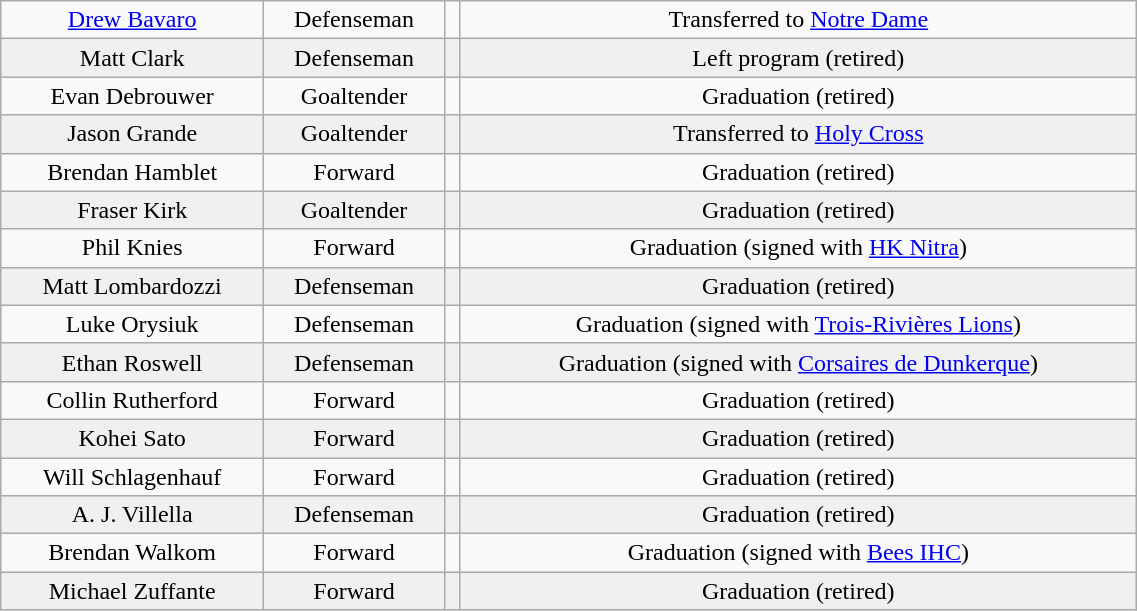<table class="wikitable" width="60%">
<tr align="center" bgcolor="">
<td><a href='#'>Drew Bavaro</a></td>
<td>Defenseman</td>
<td></td>
<td>Transferred to <a href='#'>Notre Dame</a></td>
</tr>
<tr align="center" bgcolor="f0f0f0">
<td>Matt Clark</td>
<td>Defenseman</td>
<td></td>
<td>Left program (retired)</td>
</tr>
<tr align="center" bgcolor="">
<td>Evan Debrouwer</td>
<td>Goaltender</td>
<td></td>
<td>Graduation (retired)</td>
</tr>
<tr align="center" bgcolor="f0f0f0">
<td>Jason Grande</td>
<td>Goaltender</td>
<td></td>
<td>Transferred to <a href='#'>Holy Cross</a></td>
</tr>
<tr align="center" bgcolor="">
<td>Brendan Hamblet</td>
<td>Forward</td>
<td></td>
<td>Graduation (retired)</td>
</tr>
<tr align="center" bgcolor="f0f0f0">
<td>Fraser Kirk</td>
<td>Goaltender</td>
<td></td>
<td>Graduation (retired)</td>
</tr>
<tr align="center" bgcolor="">
<td>Phil Knies</td>
<td>Forward</td>
<td></td>
<td>Graduation (signed with <a href='#'>HK Nitra</a>)</td>
</tr>
<tr align="center" bgcolor="f0f0f0">
<td>Matt Lombardozzi</td>
<td>Defenseman</td>
<td></td>
<td>Graduation (retired)</td>
</tr>
<tr align="center" bgcolor="">
<td>Luke Orysiuk</td>
<td>Defenseman</td>
<td></td>
<td>Graduation (signed with <a href='#'>Trois-Rivières Lions</a>)</td>
</tr>
<tr align="center" bgcolor="f0f0f0">
<td>Ethan Roswell</td>
<td>Defenseman</td>
<td></td>
<td>Graduation (signed with <a href='#'>Corsaires de Dunkerque</a>)</td>
</tr>
<tr align="center" bgcolor="">
<td>Collin Rutherford</td>
<td>Forward</td>
<td></td>
<td>Graduation (retired)</td>
</tr>
<tr align="center" bgcolor="f0f0f0">
<td>Kohei Sato</td>
<td>Forward</td>
<td></td>
<td>Graduation (retired)</td>
</tr>
<tr align="center" bgcolor="">
<td>Will Schlagenhauf</td>
<td>Forward</td>
<td></td>
<td>Graduation (retired)</td>
</tr>
<tr align="center" bgcolor="f0f0f0">
<td>A. J. Villella</td>
<td>Defenseman</td>
<td></td>
<td>Graduation (retired)</td>
</tr>
<tr align="center" bgcolor="">
<td>Brendan Walkom</td>
<td>Forward</td>
<td></td>
<td>Graduation (signed with <a href='#'>Bees IHC</a>)</td>
</tr>
<tr align="center" bgcolor="f0f0f0">
<td>Michael Zuffante</td>
<td>Forward</td>
<td></td>
<td>Graduation (retired)</td>
</tr>
</table>
